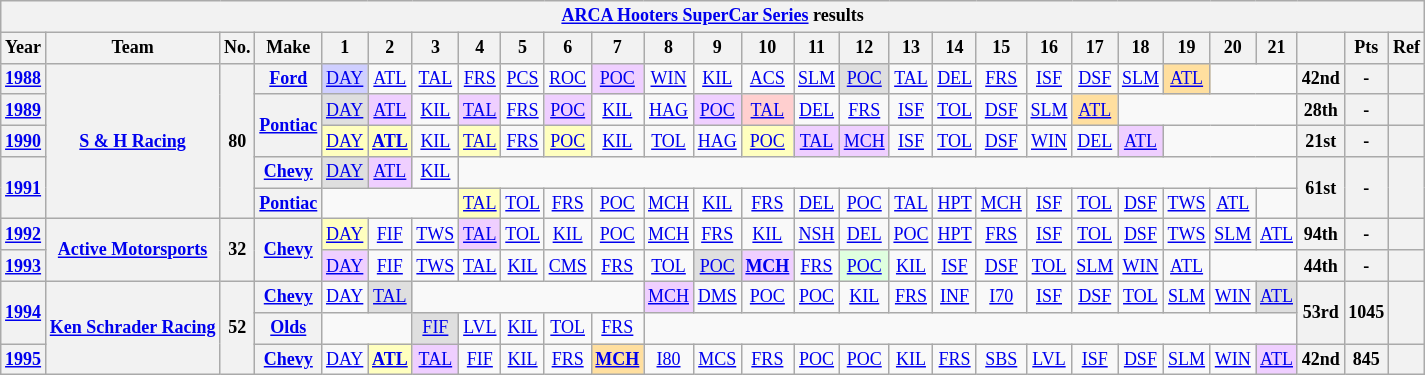<table class="wikitable" style="text-align:center; font-size:75%">
<tr>
<th colspan=45><a href='#'>ARCA Hooters SuperCar Series</a> results</th>
</tr>
<tr>
<th>Year</th>
<th>Team</th>
<th>No.</th>
<th>Make</th>
<th>1</th>
<th>2</th>
<th>3</th>
<th>4</th>
<th>5</th>
<th>6</th>
<th>7</th>
<th>8</th>
<th>9</th>
<th>10</th>
<th>11</th>
<th>12</th>
<th>13</th>
<th>14</th>
<th>15</th>
<th>16</th>
<th>17</th>
<th>18</th>
<th>19</th>
<th>20</th>
<th>21</th>
<th></th>
<th>Pts</th>
<th>Ref</th>
</tr>
<tr>
<th><a href='#'>1988</a></th>
<th rowspan=5><a href='#'>S & H Racing</a></th>
<th rowspan=5>80</th>
<th><a href='#'>Ford</a></th>
<td style="background:#CFCFFF;"><a href='#'>DAY</a><br></td>
<td><a href='#'>ATL</a></td>
<td><a href='#'>TAL</a></td>
<td><a href='#'>FRS</a></td>
<td><a href='#'>PCS</a></td>
<td><a href='#'>ROC</a></td>
<td style="background:#EFCFFF;"><a href='#'>POC</a><br></td>
<td><a href='#'>WIN</a></td>
<td><a href='#'>KIL</a></td>
<td><a href='#'>ACS</a></td>
<td><a href='#'>SLM</a></td>
<td style="background:#DFDFDF;"><a href='#'>POC</a><br></td>
<td><a href='#'>TAL</a></td>
<td><a href='#'>DEL</a></td>
<td><a href='#'>FRS</a></td>
<td><a href='#'>ISF</a></td>
<td><a href='#'>DSF</a></td>
<td><a href='#'>SLM</a></td>
<td style="background:#FFDF9F;"><a href='#'>ATL</a><br></td>
<td colspan=2></td>
<th>42nd</th>
<th>-</th>
<th></th>
</tr>
<tr>
<th><a href='#'>1989</a></th>
<th rowspan=2><a href='#'>Pontiac</a></th>
<td style="background:#DFDFDF;"><a href='#'>DAY</a><br></td>
<td style="background:#EFCFFF;"><a href='#'>ATL</a><br></td>
<td><a href='#'>KIL</a></td>
<td style="background:#EFCFFF;"><a href='#'>TAL</a><br></td>
<td><a href='#'>FRS</a></td>
<td style="background:#EFCFFF;"><a href='#'>POC</a><br></td>
<td><a href='#'>KIL</a></td>
<td><a href='#'>HAG</a></td>
<td style="background:#EFCFFF;"><a href='#'>POC</a><br></td>
<td style="background:#FFCFCF;"><a href='#'>TAL</a><br></td>
<td><a href='#'>DEL</a></td>
<td><a href='#'>FRS</a></td>
<td><a href='#'>ISF</a></td>
<td><a href='#'>TOL</a></td>
<td><a href='#'>DSF</a></td>
<td><a href='#'>SLM</a></td>
<td style="background:#FFDF9F;"><a href='#'>ATL</a><br></td>
<td colspan=4></td>
<th>28th</th>
<th>-</th>
<th></th>
</tr>
<tr>
<th><a href='#'>1990</a></th>
<td style="background:#FFFFBF;"><a href='#'>DAY</a><br></td>
<td style="background:#FFFFBF;"><strong><a href='#'>ATL</a></strong><br></td>
<td><a href='#'>KIL</a></td>
<td style="background:#FFFFBF;"><a href='#'>TAL</a><br></td>
<td><a href='#'>FRS</a></td>
<td style="background:#FFFFBF;"><a href='#'>POC</a><br></td>
<td><a href='#'>KIL</a></td>
<td><a href='#'>TOL</a></td>
<td><a href='#'>HAG</a></td>
<td style="background:#FFFFBF;"><a href='#'>POC</a><br></td>
<td style="background:#EFCFFF;"><a href='#'>TAL</a><br></td>
<td style="background:#EFCFFF;"><a href='#'>MCH</a><br></td>
<td><a href='#'>ISF</a></td>
<td><a href='#'>TOL</a></td>
<td><a href='#'>DSF</a></td>
<td><a href='#'>WIN</a></td>
<td><a href='#'>DEL</a></td>
<td style="background:#EFCFFF;"><a href='#'>ATL</a><br></td>
<td colspan=3></td>
<th>21st</th>
<th>-</th>
<th></th>
</tr>
<tr>
<th rowspan=2><a href='#'>1991</a></th>
<th><a href='#'>Chevy</a></th>
<td style="background:#DFDFDF;"><a href='#'>DAY</a><br></td>
<td style="background:#EFCFFF;"><a href='#'>ATL</a><br></td>
<td><a href='#'>KIL</a></td>
<td colspan=18></td>
<th rowspan=2>61st</th>
<th rowspan=2>-</th>
<th rowspan=2></th>
</tr>
<tr>
<th><a href='#'>Pontiac</a></th>
<td colspan=3></td>
<td style="background:#FFFFBF;"><a href='#'>TAL</a><br></td>
<td><a href='#'>TOL</a></td>
<td><a href='#'>FRS</a></td>
<td><a href='#'>POC</a></td>
<td><a href='#'>MCH</a></td>
<td><a href='#'>KIL</a></td>
<td><a href='#'>FRS</a></td>
<td><a href='#'>DEL</a></td>
<td><a href='#'>POC</a></td>
<td><a href='#'>TAL</a></td>
<td><a href='#'>HPT</a></td>
<td><a href='#'>MCH</a></td>
<td><a href='#'>ISF</a></td>
<td><a href='#'>TOL</a></td>
<td><a href='#'>DSF</a></td>
<td><a href='#'>TWS</a></td>
<td><a href='#'>ATL</a></td>
<td></td>
</tr>
<tr>
<th><a href='#'>1992</a></th>
<th rowspan=2><a href='#'>Active Motorsports</a></th>
<th rowspan=2>32</th>
<th rowspan=2><a href='#'>Chevy</a></th>
<td style="background:#FFFFBF;"><a href='#'>DAY</a><br></td>
<td><a href='#'>FIF</a></td>
<td><a href='#'>TWS</a></td>
<td style="background:#EFCFFF;"><a href='#'>TAL</a><br></td>
<td><a href='#'>TOL</a></td>
<td><a href='#'>KIL</a></td>
<td><a href='#'>POC</a></td>
<td><a href='#'>MCH</a></td>
<td><a href='#'>FRS</a></td>
<td><a href='#'>KIL</a></td>
<td><a href='#'>NSH</a></td>
<td><a href='#'>DEL</a></td>
<td><a href='#'>POC</a></td>
<td><a href='#'>HPT</a></td>
<td><a href='#'>FRS</a></td>
<td><a href='#'>ISF</a></td>
<td><a href='#'>TOL</a></td>
<td><a href='#'>DSF</a></td>
<td><a href='#'>TWS</a></td>
<td><a href='#'>SLM</a></td>
<td><a href='#'>ATL</a></td>
<th>94th</th>
<th>-</th>
<th></th>
</tr>
<tr>
<th><a href='#'>1993</a></th>
<td style="background:#EFCFFF;"><a href='#'>DAY</a><br></td>
<td><a href='#'>FIF</a></td>
<td><a href='#'>TWS</a></td>
<td><a href='#'>TAL</a></td>
<td><a href='#'>KIL</a></td>
<td><a href='#'>CMS</a></td>
<td><a href='#'>FRS</a></td>
<td><a href='#'>TOL</a></td>
<td style="background:#DFDFDF;"><a href='#'>POC</a><br></td>
<td style="background:#EFCFFF;"><strong><a href='#'>MCH</a></strong><br></td>
<td><a href='#'>FRS</a></td>
<td style="background:#DFFFDF;"><a href='#'>POC</a><br></td>
<td><a href='#'>KIL</a></td>
<td><a href='#'>ISF</a></td>
<td><a href='#'>DSF</a></td>
<td><a href='#'>TOL</a></td>
<td><a href='#'>SLM</a></td>
<td><a href='#'>WIN</a></td>
<td><a href='#'>ATL</a></td>
<td colspan=2></td>
<th>44th</th>
<th>-</th>
<th></th>
</tr>
<tr>
<th rowspan=2><a href='#'>1994</a></th>
<th rowspan=3><a href='#'>Ken Schrader Racing</a></th>
<th rowspan=3>52</th>
<th><a href='#'>Chevy</a></th>
<td><a href='#'>DAY</a></td>
<td style="background:#DFDFDF;"><a href='#'>TAL</a><br></td>
<td colspan=5></td>
<td style="background:#EFCFFF;"><a href='#'>MCH</a><br></td>
<td><a href='#'>DMS</a></td>
<td><a href='#'>POC</a></td>
<td><a href='#'>POC</a></td>
<td><a href='#'>KIL</a></td>
<td><a href='#'>FRS</a></td>
<td><a href='#'>INF</a></td>
<td><a href='#'>I70</a></td>
<td><a href='#'>ISF</a></td>
<td><a href='#'>DSF</a></td>
<td><a href='#'>TOL</a></td>
<td><a href='#'>SLM</a></td>
<td><a href='#'>WIN</a></td>
<td style="background:#DFDFDF;"><a href='#'>ATL</a><br></td>
<th rowspan=2>53rd</th>
<th rowspan=2>1045</th>
<th rowspan=2></th>
</tr>
<tr>
<th><a href='#'>Olds</a></th>
<td colspan=2></td>
<td style="background:#DFDFDF;"><a href='#'>FIF</a><br></td>
<td><a href='#'>LVL</a></td>
<td><a href='#'>KIL</a></td>
<td><a href='#'>TOL</a></td>
<td><a href='#'>FRS</a></td>
<td colspan=14></td>
</tr>
<tr>
<th><a href='#'>1995</a></th>
<th><a href='#'>Chevy</a></th>
<td><a href='#'>DAY</a></td>
<td style="background:#FFFFBF;"><strong><a href='#'>ATL</a></strong><br></td>
<td style="background:#EFCFFF;"><a href='#'>TAL</a><br></td>
<td><a href='#'>FIF</a></td>
<td><a href='#'>KIL</a></td>
<td><a href='#'>FRS</a></td>
<td style="background:#FFDF9F;"><strong><a href='#'>MCH</a></strong><br></td>
<td><a href='#'>I80</a></td>
<td><a href='#'>MCS</a></td>
<td><a href='#'>FRS</a></td>
<td><a href='#'>POC</a></td>
<td><a href='#'>POC</a></td>
<td><a href='#'>KIL</a></td>
<td><a href='#'>FRS</a></td>
<td><a href='#'>SBS</a></td>
<td><a href='#'>LVL</a></td>
<td><a href='#'>ISF</a></td>
<td><a href='#'>DSF</a></td>
<td><a href='#'>SLM</a></td>
<td><a href='#'>WIN</a></td>
<td style="background:#EFCFFF;"><a href='#'>ATL</a><br></td>
<th>42nd</th>
<th>845</th>
<th></th>
</tr>
</table>
